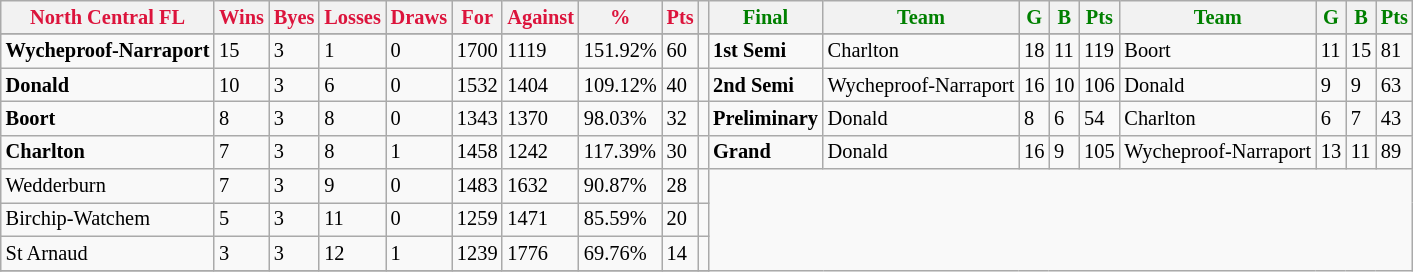<table style="font-size: 85%; text-align: left;" class="wikitable">
<tr>
<th style="color:crimson">North Central  FL</th>
<th style="color:crimson">Wins</th>
<th style="color:crimson">Byes</th>
<th style="color:crimson">Losses</th>
<th style="color:crimson">Draws</th>
<th style="color:crimson">For</th>
<th style="color:crimson">Against</th>
<th style="color:crimson">%</th>
<th style="color:crimson">Pts</th>
<th></th>
<th style="color:green">Final</th>
<th style="color:green">Team</th>
<th style="color:green">G</th>
<th style="color:green">B</th>
<th style="color:green">Pts</th>
<th style="color:green">Team</th>
<th style="color:green">G</th>
<th style="color:green">B</th>
<th style="color:green">Pts</th>
</tr>
<tr>
</tr>
<tr>
</tr>
<tr>
<td><strong>	Wycheproof-Narraport	</strong></td>
<td>15</td>
<td>3</td>
<td>1</td>
<td>0</td>
<td>1700</td>
<td>1119</td>
<td>151.92%</td>
<td>60</td>
<td></td>
<td><strong>1st Semi</strong></td>
<td>Charlton</td>
<td>18</td>
<td>11</td>
<td>119</td>
<td>Boort</td>
<td>11</td>
<td>15</td>
<td>81</td>
</tr>
<tr>
<td><strong>	Donald 	</strong></td>
<td>10</td>
<td>3</td>
<td>6</td>
<td>0</td>
<td>1532</td>
<td>1404</td>
<td>109.12%</td>
<td>40</td>
<td></td>
<td><strong>2nd Semi</strong></td>
<td>Wycheproof-Narraport</td>
<td>16</td>
<td>10</td>
<td>106</td>
<td>Donald</td>
<td>9</td>
<td>9</td>
<td>63</td>
</tr>
<tr>
<td><strong>	Boort	</strong></td>
<td>8</td>
<td>3</td>
<td>8</td>
<td>0</td>
<td>1343</td>
<td>1370</td>
<td>98.03%</td>
<td>32</td>
<td></td>
<td><strong>Preliminary</strong></td>
<td>Donald</td>
<td>8</td>
<td>6</td>
<td>54</td>
<td>Charlton</td>
<td>6</td>
<td>7</td>
<td>43</td>
</tr>
<tr>
<td><strong>	Charlton	</strong></td>
<td>7</td>
<td>3</td>
<td>8</td>
<td>1</td>
<td>1458</td>
<td>1242</td>
<td>117.39%</td>
<td>30</td>
<td></td>
<td><strong>Grand</strong></td>
<td>Donald</td>
<td>16</td>
<td>9</td>
<td>105</td>
<td>Wycheproof-Narraport</td>
<td>13</td>
<td>11</td>
<td>89</td>
</tr>
<tr>
<td>Wedderburn</td>
<td>7</td>
<td>3</td>
<td>9</td>
<td>0</td>
<td>1483</td>
<td>1632</td>
<td>90.87%</td>
<td>28</td>
<td></td>
</tr>
<tr>
<td>Birchip-Watchem</td>
<td>5</td>
<td>3</td>
<td>11</td>
<td>0</td>
<td>1259</td>
<td>1471</td>
<td>85.59%</td>
<td>20</td>
<td></td>
</tr>
<tr>
<td>St Arnaud</td>
<td>3</td>
<td>3</td>
<td>12</td>
<td>1</td>
<td>1239</td>
<td>1776</td>
<td>69.76%</td>
<td>14</td>
<td></td>
</tr>
<tr>
</tr>
</table>
